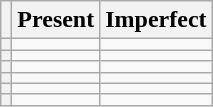<table class="wikitable">
<tr>
<th></th>
<th>Present</th>
<th>Imperfect</th>
</tr>
<tr>
<th></th>
<td></td>
<td></td>
</tr>
<tr>
<th></th>
<td></td>
<td></td>
</tr>
<tr>
<th></th>
<td></td>
<td></td>
</tr>
<tr>
<th></th>
<td></td>
<td></td>
</tr>
<tr>
<th></th>
<td></td>
<td></td>
</tr>
<tr>
<th></th>
<td></td>
<td></td>
</tr>
</table>
